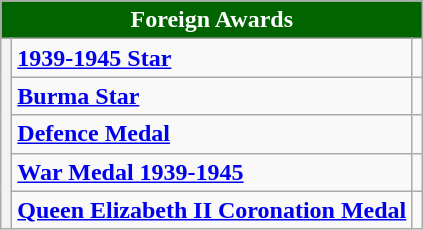<table class="wikitable">
<tr>
<th colspan="3" style="background:#006400; color:#FFFFFF; text-align:center">Foreign Awards</th>
</tr>
<tr>
<th rowspan="5"></th>
<td><strong><a href='#'>1939-1945 Star</a></strong></td>
<td></td>
</tr>
<tr>
<td><strong><a href='#'>Burma Star</a></strong></td>
<td></td>
</tr>
<tr>
<td><strong><a href='#'>Defence Medal</a></strong></td>
<td></td>
</tr>
<tr>
<td><strong><a href='#'>War Medal 1939-1945</a></strong></td>
<td></td>
</tr>
<tr>
<td><strong><a href='#'>Queen Elizabeth II Coronation Medal</a></strong></td>
<td></td>
</tr>
</table>
